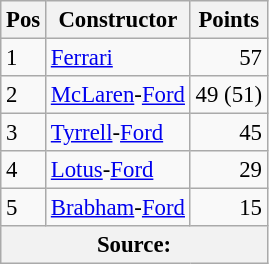<table class="wikitable" style="font-size: 95%;">
<tr>
<th>Pos</th>
<th>Constructor</th>
<th>Points</th>
</tr>
<tr>
<td>1</td>
<td> <a href='#'>Ferrari</a></td>
<td align="right">57</td>
</tr>
<tr>
<td>2</td>
<td> <a href='#'>McLaren</a>-<a href='#'>Ford</a></td>
<td align="right">49 (51)</td>
</tr>
<tr>
<td>3</td>
<td> <a href='#'>Tyrrell</a>-<a href='#'>Ford</a></td>
<td align="right">45</td>
</tr>
<tr>
<td>4</td>
<td> <a href='#'>Lotus</a>-<a href='#'>Ford</a></td>
<td align="right">29</td>
</tr>
<tr>
<td>5</td>
<td> <a href='#'>Brabham</a>-<a href='#'>Ford</a></td>
<td align="right">15</td>
</tr>
<tr>
<th colspan=4>Source: </th>
</tr>
</table>
